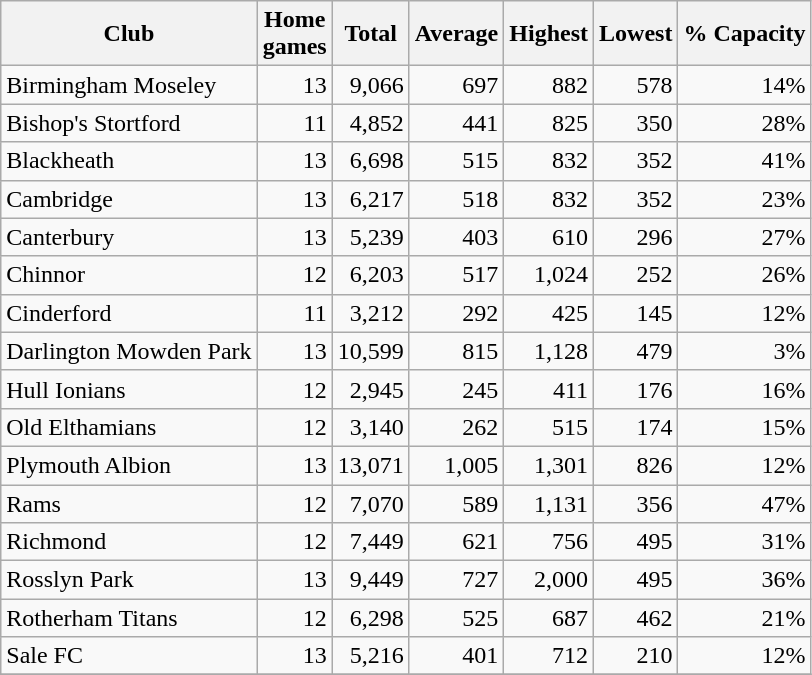<table class="wikitable sortable" style="text-align:right">
<tr>
<th>Club</th>
<th>Home<br>games</th>
<th>Total</th>
<th>Average</th>
<th>Highest</th>
<th>Lowest</th>
<th>% Capacity</th>
</tr>
<tr>
<td style="text-align:left">Birmingham Moseley</td>
<td>13</td>
<td>9,066</td>
<td>697</td>
<td>882</td>
<td>578</td>
<td>14%</td>
</tr>
<tr>
<td style="text-align:left">Bishop's Stortford</td>
<td>11</td>
<td>4,852</td>
<td>441</td>
<td>825</td>
<td>350</td>
<td>28%</td>
</tr>
<tr>
<td style="text-align:left">Blackheath</td>
<td>13</td>
<td>6,698</td>
<td>515</td>
<td>832</td>
<td>352</td>
<td>41%</td>
</tr>
<tr>
<td style="text-align:left">Cambridge</td>
<td>13</td>
<td>6,217</td>
<td>518</td>
<td>832</td>
<td>352</td>
<td>23%</td>
</tr>
<tr>
<td style="text-align:left">Canterbury</td>
<td>13</td>
<td>5,239</td>
<td>403</td>
<td>610</td>
<td>296</td>
<td>27%</td>
</tr>
<tr>
<td style="text-align:left">Chinnor</td>
<td>12</td>
<td>6,203</td>
<td>517</td>
<td>1,024</td>
<td>252</td>
<td>26%</td>
</tr>
<tr>
<td style="text-align:left">Cinderford</td>
<td>11</td>
<td>3,212</td>
<td>292</td>
<td>425</td>
<td>145</td>
<td>12%</td>
</tr>
<tr>
<td style="text-align:left">Darlington Mowden Park</td>
<td>13</td>
<td>10,599</td>
<td>815</td>
<td>1,128</td>
<td>479</td>
<td>3%</td>
</tr>
<tr>
<td style="text-align:left">Hull Ionians</td>
<td>12</td>
<td>2,945</td>
<td>245</td>
<td>411</td>
<td>176</td>
<td>16%</td>
</tr>
<tr>
<td style="text-align:left">Old Elthamians</td>
<td>12</td>
<td>3,140</td>
<td>262</td>
<td>515</td>
<td>174</td>
<td>15%</td>
</tr>
<tr>
<td style="text-align:left">Plymouth Albion</td>
<td>13</td>
<td>13,071</td>
<td>1,005</td>
<td>1,301</td>
<td>826</td>
<td>12%</td>
</tr>
<tr>
<td style="text-align:left">Rams</td>
<td>12</td>
<td>7,070</td>
<td>589</td>
<td>1,131</td>
<td>356</td>
<td>47%</td>
</tr>
<tr>
<td style="text-align:left">Richmond</td>
<td>12</td>
<td>7,449</td>
<td>621</td>
<td>756</td>
<td>495</td>
<td>31%</td>
</tr>
<tr>
<td style="text-align:left">Rosslyn Park</td>
<td>13</td>
<td>9,449</td>
<td>727</td>
<td>2,000</td>
<td>495</td>
<td>36%</td>
</tr>
<tr>
<td style="text-align:left">Rotherham Titans</td>
<td>12</td>
<td>6,298</td>
<td>525</td>
<td>687</td>
<td>462</td>
<td>21%</td>
</tr>
<tr>
<td style="text-align:left">Sale FC</td>
<td>13</td>
<td>5,216</td>
<td>401</td>
<td>712</td>
<td>210</td>
<td>12%</td>
</tr>
<tr>
</tr>
</table>
